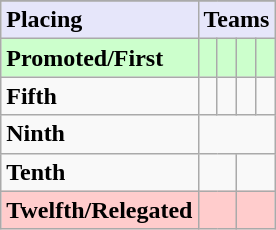<table class=wikitable>
<tr>
</tr>
<tr style="background: #E6E6FA;">
<td><strong>Placing</strong></td>
<td colspan="4" style="text-align:center"><strong>Teams</strong></td>
</tr>
<tr style="background: #ccffcc;">
<td><strong>Promoted/First</strong></td>
<td><strong></strong></td>
<td><strong></strong></td>
<td><strong></strong></td>
<td><strong></strong></td>
</tr>
<tr>
<td><strong>Fifth</strong></td>
<td></td>
<td></td>
<td></td>
<td></td>
</tr>
<tr>
<td><strong>Ninth</strong></td>
<td colspan=4></td>
</tr>
<tr>
<td><strong>Tenth</strong></td>
<td colspan=2></td>
<td colspan=2></td>
</tr>
<tr style="background: #ffcccc;">
<td><strong>Twelfth/Relegated</strong></td>
<td colspan=2><em></em></td>
<td colspan=2><em></em></td>
</tr>
</table>
